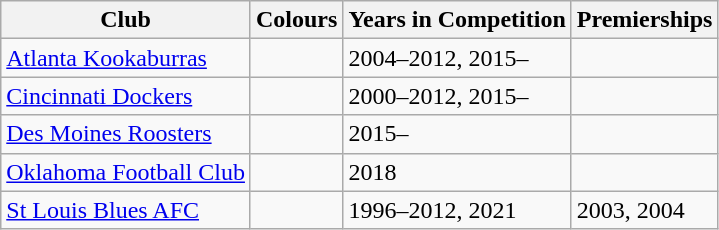<table class="wikitable">
<tr>
<th>Club</th>
<th>Colours</th>
<th>Years in Competition</th>
<th>Premierships</th>
</tr>
<tr>
<td><a href='#'>Atlanta Kookaburras</a></td>
<td></td>
<td>2004–2012, 2015–</td>
<td></td>
</tr>
<tr>
<td><a href='#'>Cincinnati Dockers</a></td>
<td></td>
<td>2000–2012, 2015–</td>
<td></td>
</tr>
<tr>
<td><a href='#'>Des Moines Roosters</a></td>
<td></td>
<td>2015–</td>
<td></td>
</tr>
<tr>
<td><a href='#'>Oklahoma Football Club</a></td>
<td></td>
<td>2018</td>
<td></td>
</tr>
<tr>
<td><a href='#'>St Louis Blues AFC</a></td>
<td></td>
<td>1996–2012, 2021</td>
<td>2003, 2004</td>
</tr>
</table>
